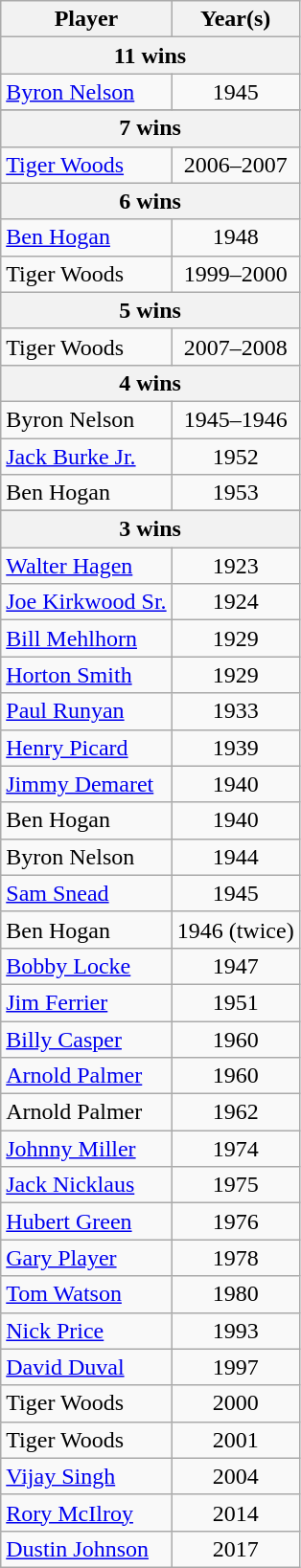<table class=wikitable>
<tr>
<th>Player</th>
<th>Year(s)</th>
</tr>
<tr>
<th colspan=2>11 wins</th>
</tr>
<tr>
<td align=left> <a href='#'>Byron Nelson</a></td>
<td align=center>1945</td>
</tr>
<tr>
</tr>
<tr>
<th colspan=2>7 wins</th>
</tr>
<tr>
<td align=left> <a href='#'>Tiger Woods</a></td>
<td align=center>2006–2007</td>
</tr>
<tr>
<th colspan=2>6 wins</th>
</tr>
<tr>
<td align=left> <a href='#'>Ben Hogan</a></td>
<td align=center>1948</td>
</tr>
<tr>
<td align=left> Tiger Woods</td>
<td align=center>1999–2000</td>
</tr>
<tr>
<th colspan=2>5 wins</th>
</tr>
<tr>
<td align=left> Tiger Woods</td>
<td align=center>2007–2008</td>
</tr>
<tr>
<th colspan=2>4 wins</th>
</tr>
<tr>
<td align=left> Byron Nelson</td>
<td align=center>1945–1946</td>
</tr>
<tr>
<td align=left> <a href='#'>Jack Burke Jr.</a></td>
<td align=center>1952</td>
</tr>
<tr>
<td align=left> Ben Hogan</td>
<td align=center>1953</td>
</tr>
<tr>
</tr>
<tr>
<th colspan=2>3 wins</th>
</tr>
<tr>
<td align=left> <a href='#'>Walter Hagen</a></td>
<td align=center>1923</td>
</tr>
<tr>
<td align=left> <a href='#'>Joe Kirkwood Sr.</a></td>
<td align=center>1924</td>
</tr>
<tr>
<td align=left> <a href='#'>Bill Mehlhorn</a></td>
<td align=center>1929</td>
</tr>
<tr>
<td align=left> <a href='#'>Horton Smith</a></td>
<td align=center>1929</td>
</tr>
<tr>
<td align=left> <a href='#'>Paul Runyan</a></td>
<td align=center>1933</td>
</tr>
<tr>
<td align=left> <a href='#'>Henry Picard</a></td>
<td align=center>1939</td>
</tr>
<tr>
<td align=left> <a href='#'>Jimmy Demaret</a></td>
<td align=center>1940</td>
</tr>
<tr>
<td align=left> Ben Hogan</td>
<td align=center>1940</td>
</tr>
<tr>
<td align=left> Byron Nelson</td>
<td align=center>1944</td>
</tr>
<tr>
<td align=left> <a href='#'>Sam Snead</a></td>
<td align=center>1945</td>
</tr>
<tr>
<td align=left> Ben Hogan</td>
<td align=center>1946 (twice)</td>
</tr>
<tr>
<td align=left> <a href='#'>Bobby Locke</a></td>
<td align=center>1947</td>
</tr>
<tr>
<td align=left> <a href='#'>Jim Ferrier</a></td>
<td align=center>1951</td>
</tr>
<tr>
<td align=left> <a href='#'>Billy Casper</a></td>
<td align=center>1960</td>
</tr>
<tr>
<td align=left> <a href='#'>Arnold Palmer</a></td>
<td align=center>1960</td>
</tr>
<tr>
<td align=left> Arnold Palmer</td>
<td align=center>1962</td>
</tr>
<tr>
<td align=left> <a href='#'>Johnny Miller</a></td>
<td align=center>1974</td>
</tr>
<tr>
<td align=left> <a href='#'>Jack Nicklaus</a></td>
<td align=center>1975</td>
</tr>
<tr>
<td align=left> <a href='#'>Hubert Green</a></td>
<td align=center>1976</td>
</tr>
<tr>
<td align=left> <a href='#'>Gary Player</a></td>
<td align=center>1978</td>
</tr>
<tr>
<td align=left> <a href='#'>Tom Watson</a></td>
<td align=center>1980</td>
</tr>
<tr>
<td align=left> <a href='#'>Nick Price</a></td>
<td align=center>1993</td>
</tr>
<tr>
<td align=left> <a href='#'>David Duval</a></td>
<td align=center>1997</td>
</tr>
<tr>
<td align=left> Tiger Woods</td>
<td align=center>2000</td>
</tr>
<tr>
<td align=left> Tiger Woods</td>
<td align=center>2001</td>
</tr>
<tr>
<td align=left> <a href='#'>Vijay Singh</a></td>
<td align=center>2004</td>
</tr>
<tr>
<td align=left> <a href='#'>Rory McIlroy</a></td>
<td align=center>2014</td>
</tr>
<tr>
<td align=left> <a href='#'>Dustin Johnson</a></td>
<td align=center>2017</td>
</tr>
</table>
